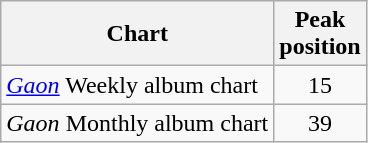<table class="wikitable sortable">
<tr>
<th>Chart</th>
<th>Peak<br>position</th>
</tr>
<tr>
<td><em><a href='#'>Gaon</a></em> Weekly album chart</td>
<td style="text-align:center;">15</td>
</tr>
<tr>
<td><em>Gaon</em> Monthly album chart</td>
<td style="text-align:center;">39</td>
</tr>
</table>
